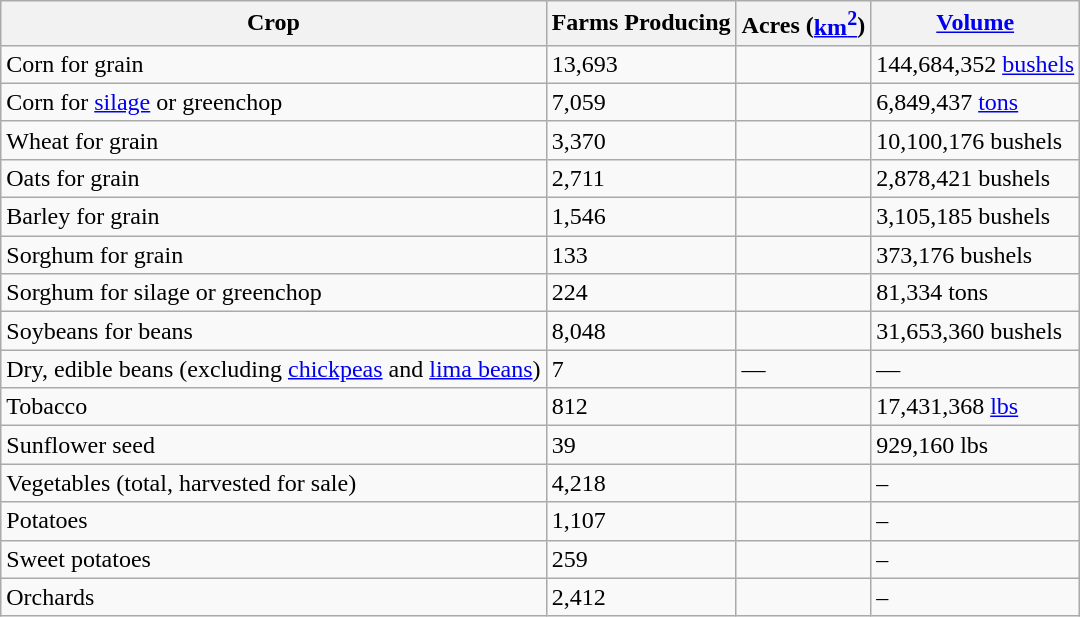<table class="wikitable sortable">
<tr>
<th>Crop</th>
<th>Farms Producing</th>
<th data-sort-type="number">Acres (<a href='#'>km<sup>2</sup></a>)</th>
<th data-sort-type="number"><a href='#'>Volume</a></th>
</tr>
<tr>
<td>Corn for grain</td>
<td>13,693</td>
<td></td>
<td> 144,684,352 <a href='#'>bushels</a></td>
</tr>
<tr>
<td>Corn for <a href='#'>silage</a> or greenchop</td>
<td>7,059</td>
<td></td>
<td> 6,849,437 <a href='#'>tons</a></td>
</tr>
<tr>
<td>Wheat for grain</td>
<td>3,370</td>
<td></td>
<td> 10,100,176 bushels</td>
</tr>
<tr>
<td>Oats for grain</td>
<td>2,711</td>
<td></td>
<td> 2,878,421 bushels</td>
</tr>
<tr>
<td>Barley for grain</td>
<td>1,546</td>
<td></td>
<td> 3,105,185 bushels</td>
</tr>
<tr>
<td>Sorghum for grain</td>
<td>133</td>
<td></td>
<td> 373,176 bushels</td>
</tr>
<tr>
<td>Sorghum for silage or greenchop</td>
<td>224</td>
<td></td>
<td> 81,334 tons</td>
</tr>
<tr>
<td>Soybeans for beans</td>
<td>8,048</td>
<td></td>
<td> 31,653,360 bushels</td>
</tr>
<tr>
<td>Dry, edible beans (excluding <a href='#'>chickpeas</a> and <a href='#'>lima beans</a>)</td>
<td>7</td>
<td>—</td>
<td>—</td>
</tr>
<tr>
<td>Tobacco</td>
<td>812</td>
<td></td>
<td> 17,431,368 <a href='#'>lbs</a></td>
</tr>
<tr>
<td>Sunflower seed</td>
<td>39</td>
<td></td>
<td> 929,160 lbs</td>
</tr>
<tr>
<td>Vegetables (total, harvested for sale)</td>
<td>4,218</td>
<td></td>
<td>–</td>
</tr>
<tr>
<td>Potatoes</td>
<td>1,107</td>
<td></td>
<td>–</td>
</tr>
<tr>
<td>Sweet potatoes</td>
<td>259</td>
<td></td>
<td>–</td>
</tr>
<tr>
<td>Orchards</td>
<td>2,412</td>
<td></td>
<td>–</td>
</tr>
</table>
